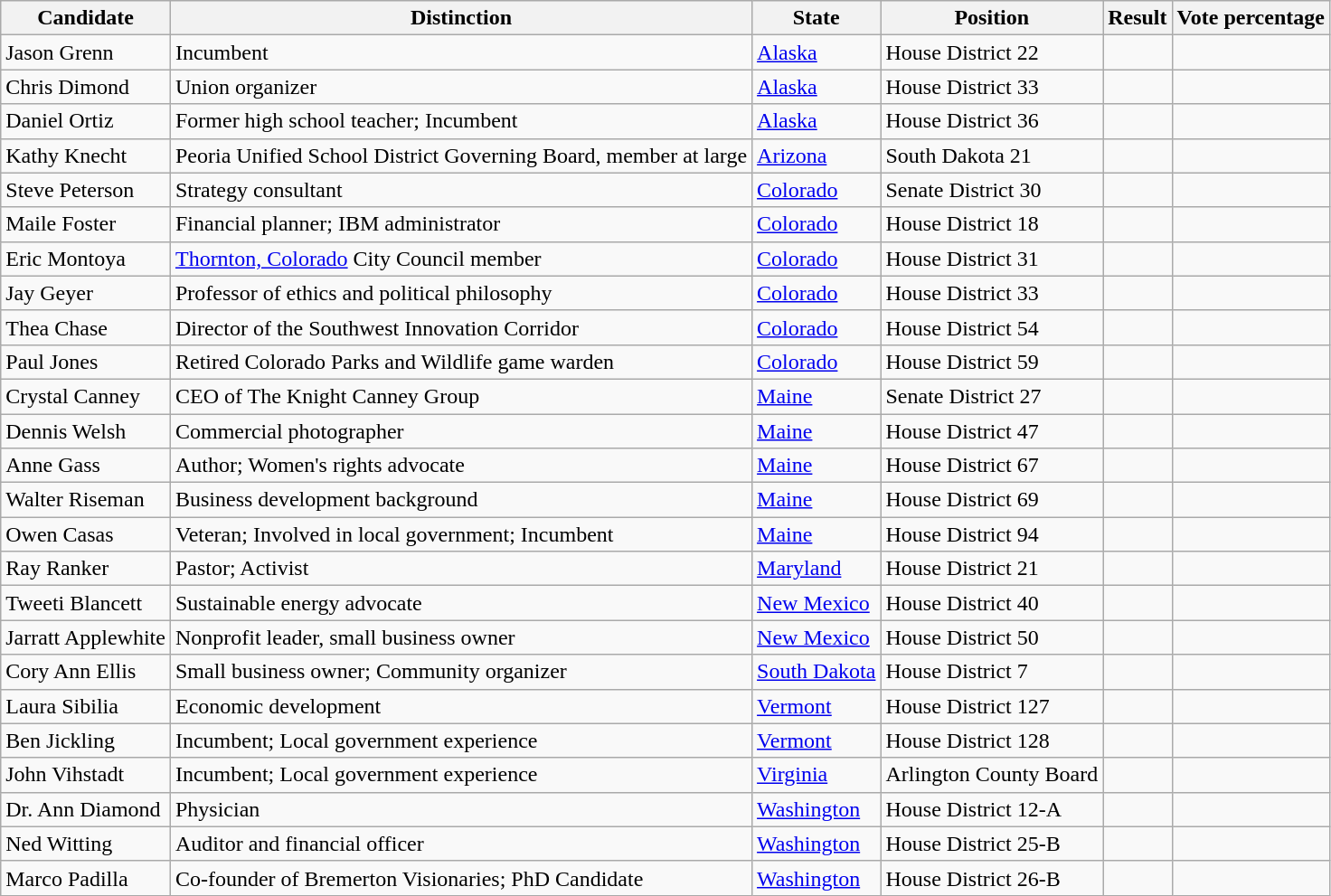<table class="wikitable">
<tr>
<th>Candidate</th>
<th>Distinction</th>
<th>State</th>
<th>Position</th>
<th>Result</th>
<th>Vote percentage</th>
</tr>
<tr>
<td>Jason Grenn</td>
<td>Incumbent</td>
<td><a href='#'>Alaska</a></td>
<td>House District 22</td>
<td></td>
<td></td>
</tr>
<tr>
<td>Chris Dimond</td>
<td>Union organizer</td>
<td><a href='#'>Alaska</a></td>
<td>House District 33</td>
<td></td>
<td></td>
</tr>
<tr>
<td>Daniel Ortiz</td>
<td>Former high school teacher; Incumbent</td>
<td><a href='#'>Alaska</a></td>
<td>House District 36</td>
<td></td>
<td></td>
</tr>
<tr>
<td>Kathy Knecht</td>
<td>Peoria Unified School District Governing Board, member at large</td>
<td><a href='#'>Arizona</a></td>
<td>South Dakota 21</td>
<td></td>
<td></td>
</tr>
<tr>
<td>Steve Peterson</td>
<td>Strategy consultant</td>
<td><a href='#'>Colorado</a></td>
<td>Senate District 30</td>
<td></td>
<td></td>
</tr>
<tr>
<td>Maile Foster</td>
<td>Financial planner; IBM administrator</td>
<td><a href='#'>Colorado</a></td>
<td>House District 18</td>
<td></td>
<td></td>
</tr>
<tr>
<td>Eric Montoya</td>
<td><a href='#'>Thornton, Colorado</a> City Council member</td>
<td><a href='#'>Colorado</a></td>
<td>House District 31</td>
<td></td>
<td></td>
</tr>
<tr>
<td>Jay Geyer</td>
<td>Professor of ethics and political philosophy</td>
<td><a href='#'>Colorado</a></td>
<td>House District 33</td>
<td></td>
<td></td>
</tr>
<tr>
<td>Thea Chase</td>
<td>Director of the Southwest Innovation Corridor</td>
<td><a href='#'>Colorado</a></td>
<td>House District 54</td>
<td></td>
<td></td>
</tr>
<tr>
<td>Paul Jones</td>
<td>Retired Colorado Parks and Wildlife game warden</td>
<td><a href='#'>Colorado</a></td>
<td>House District 59</td>
<td></td>
<td></td>
</tr>
<tr>
<td>Crystal Canney</td>
<td>CEO of The Knight Canney Group</td>
<td><a href='#'>Maine</a></td>
<td>Senate District 27</td>
<td></td>
<td></td>
</tr>
<tr>
<td>Dennis Welsh</td>
<td>Commercial photographer</td>
<td><a href='#'>Maine</a></td>
<td>House District 47</td>
<td></td>
<td></td>
</tr>
<tr>
<td>Anne Gass</td>
<td>Author; Women's rights advocate</td>
<td><a href='#'>Maine</a></td>
<td>House District 67</td>
<td></td>
<td></td>
</tr>
<tr>
<td>Walter Riseman</td>
<td>Business development background</td>
<td><a href='#'>Maine</a></td>
<td>House District 69</td>
<td></td>
<td></td>
</tr>
<tr>
<td>Owen Casas</td>
<td>Veteran; Involved in local government; Incumbent</td>
<td><a href='#'>Maine</a></td>
<td>House District 94</td>
<td></td>
<td></td>
</tr>
<tr>
<td>Ray Ranker</td>
<td>Pastor; Activist</td>
<td><a href='#'>Maryland</a></td>
<td>House District 21</td>
<td></td>
<td></td>
</tr>
<tr>
<td>Tweeti Blancett</td>
<td>Sustainable energy advocate</td>
<td><a href='#'>New Mexico</a></td>
<td>House District 40</td>
<td></td>
<td></td>
</tr>
<tr>
<td>Jarratt Applewhite</td>
<td>Nonprofit leader, small business owner</td>
<td><a href='#'>New Mexico</a></td>
<td>House District 50</td>
<td></td>
<td></td>
</tr>
<tr>
<td>Cory Ann Ellis</td>
<td>Small business owner; Community organizer</td>
<td><a href='#'>South Dakota</a></td>
<td>House District 7</td>
<td></td>
<td></td>
</tr>
<tr>
<td>Laura Sibilia</td>
<td>Economic development</td>
<td><a href='#'>Vermont</a></td>
<td>House District 127</td>
<td></td>
<td></td>
</tr>
<tr>
<td>Ben Jickling</td>
<td>Incumbent; Local government experience</td>
<td><a href='#'>Vermont</a></td>
<td>House District 128</td>
<td></td>
<td></td>
</tr>
<tr>
<td>John Vihstadt</td>
<td>Incumbent; Local government experience</td>
<td><a href='#'>Virginia</a></td>
<td>Arlington County Board</td>
<td></td>
<td></td>
</tr>
<tr>
<td>Dr. Ann Diamond</td>
<td>Physician</td>
<td><a href='#'>Washington</a></td>
<td>House District 12-A</td>
<td></td>
<td></td>
</tr>
<tr>
<td>Ned Witting</td>
<td>Auditor and financial officer</td>
<td><a href='#'>Washington</a></td>
<td>House District 25-B</td>
<td></td>
<td></td>
</tr>
<tr>
<td>Marco Padilla</td>
<td>Co-founder of Bremerton Visionaries; PhD Candidate</td>
<td><a href='#'>Washington</a></td>
<td>House District 26-B</td>
<td></td>
<td></td>
</tr>
</table>
